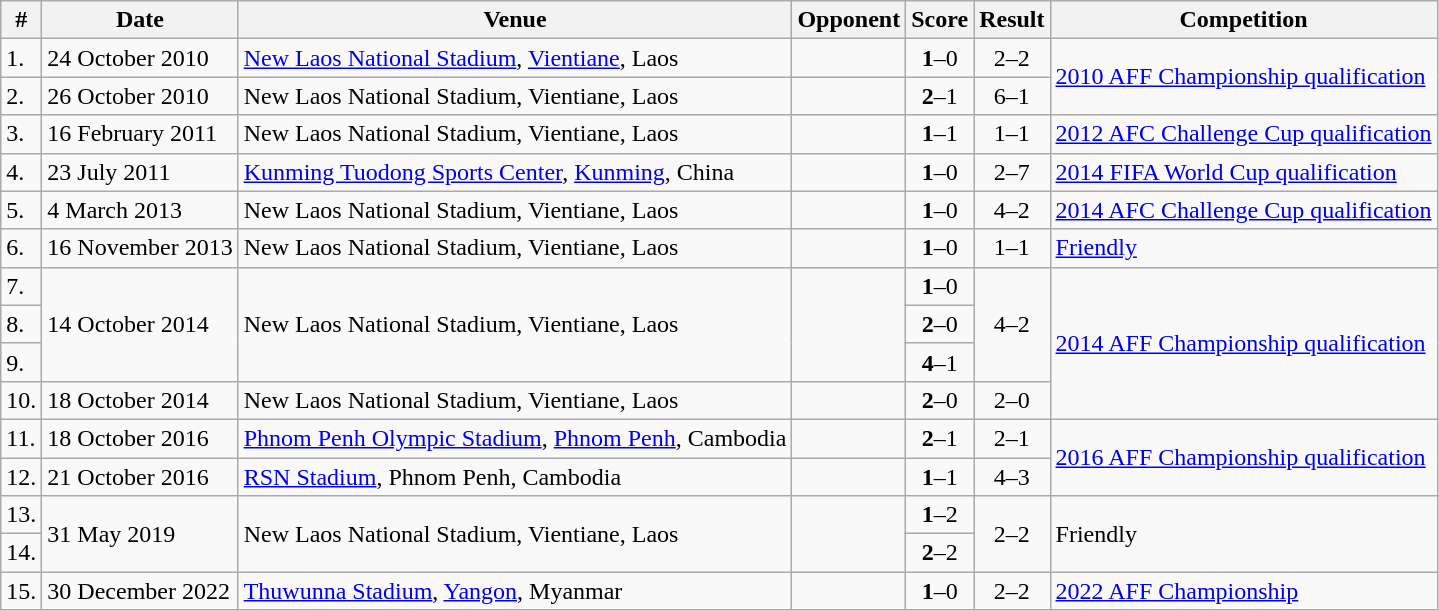<table class="wikitable">
<tr>
<th>#</th>
<th>Date</th>
<th>Venue</th>
<th>Opponent</th>
<th>Score</th>
<th>Result</th>
<th>Competition</th>
</tr>
<tr>
<td>1.</td>
<td>24 October 2010</td>
<td><a href='#'>New Laos National Stadium</a>, <a href='#'>Vientiane</a>, Laos</td>
<td></td>
<td align=center><strong>1</strong>–0</td>
<td align=center>2–2</td>
<td rowspan=2><a href='#'>2010 AFF Championship qualification</a></td>
</tr>
<tr>
<td>2.</td>
<td>26 October 2010</td>
<td>New Laos National Stadium, Vientiane, Laos</td>
<td></td>
<td align=center><strong>2</strong>–1</td>
<td align=center>6–1</td>
</tr>
<tr>
<td>3.</td>
<td>16 February 2011</td>
<td>New Laos National Stadium, Vientiane, Laos</td>
<td></td>
<td align=center><strong>1</strong>–1</td>
<td align=center>1–1</td>
<td><a href='#'>2012 AFC Challenge Cup qualification</a></td>
</tr>
<tr>
<td>4.</td>
<td>23 July 2011</td>
<td><a href='#'>Kunming Tuodong Sports Center</a>, <a href='#'>Kunming</a>, China</td>
<td></td>
<td align=center><strong>1</strong>–0</td>
<td align=center>2–7</td>
<td><a href='#'>2014 FIFA World Cup qualification</a></td>
</tr>
<tr>
<td>5.</td>
<td>4 March 2013</td>
<td>New Laos National Stadium, Vientiane, Laos</td>
<td></td>
<td align=center><strong>1</strong>–0</td>
<td align=center>4–2</td>
<td><a href='#'>2014 AFC Challenge Cup qualification</a></td>
</tr>
<tr>
<td>6.</td>
<td>16 November 2013</td>
<td>New Laos National Stadium, Vientiane, Laos</td>
<td></td>
<td align=center><strong>1</strong>–0</td>
<td align=center>1–1</td>
<td><a href='#'>Friendly</a></td>
</tr>
<tr>
<td>7.</td>
<td rowspan=3>14 October 2014</td>
<td rowspan=3>New Laos National Stadium, Vientiane, Laos</td>
<td rowspan=3></td>
<td align=center><strong>1</strong>–0</td>
<td rowspan=3 align=center>4–2</td>
<td rowspan=4><a href='#'>2014 AFF Championship qualification</a></td>
</tr>
<tr>
<td>8.</td>
<td align=center><strong>2</strong>–0</td>
</tr>
<tr>
<td>9.</td>
<td align=center><strong>4</strong>–1</td>
</tr>
<tr>
<td>10.</td>
<td>18 October 2014</td>
<td>New Laos National Stadium, Vientiane, Laos</td>
<td></td>
<td align=center><strong>2</strong>–0</td>
<td align=center>2–0</td>
</tr>
<tr>
<td>11.</td>
<td>18 October 2016</td>
<td><a href='#'>Phnom Penh Olympic Stadium</a>, <a href='#'>Phnom Penh</a>, Cambodia</td>
<td></td>
<td align=center><strong>2</strong>–1</td>
<td align=center>2–1</td>
<td rowspan=2><a href='#'>2016 AFF Championship qualification</a></td>
</tr>
<tr>
<td>12.</td>
<td>21 October 2016</td>
<td><a href='#'>RSN Stadium</a>, Phnom Penh, Cambodia</td>
<td></td>
<td align=center><strong>1</strong>–1</td>
<td align=center>4–3</td>
</tr>
<tr>
<td>13.</td>
<td rowspan=2>31 May 2019</td>
<td rowspan=2>New Laos National Stadium, Vientiane, Laos</td>
<td rowspan=2></td>
<td align=center><strong>1</strong>–2</td>
<td rowspan=2 align=center>2–2</td>
<td rowspan=2>Friendly</td>
</tr>
<tr>
<td>14.</td>
<td align=center><strong>2</strong>–2</td>
</tr>
<tr>
<td>15.</td>
<td>30 December 2022</td>
<td><a href='#'>Thuwunna Stadium</a>, <a href='#'>Yangon</a>, Myanmar</td>
<td></td>
<td align=center><strong>1</strong>–0</td>
<td align=center>2–2</td>
<td><a href='#'>2022 AFF Championship</a></td>
</tr>
</table>
